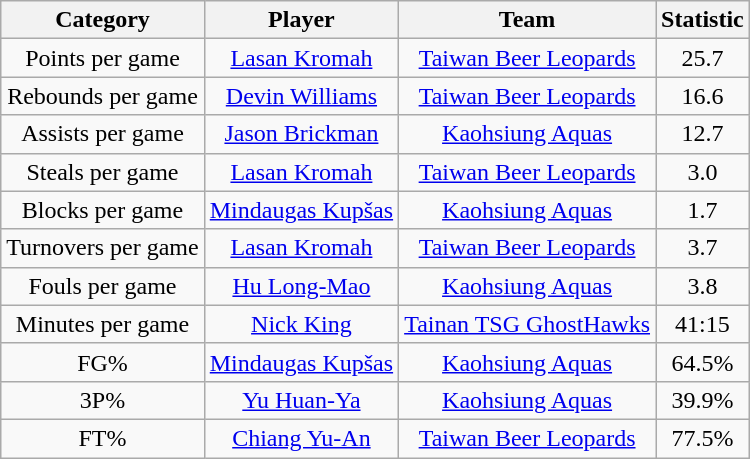<table class="wikitable" style="text-align:center">
<tr>
<th>Category</th>
<th>Player</th>
<th>Team</th>
<th>Statistic</th>
</tr>
<tr>
<td>Points per game</td>
<td><a href='#'>Lasan Kromah</a></td>
<td><a href='#'>Taiwan Beer Leopards</a></td>
<td>25.7</td>
</tr>
<tr>
<td>Rebounds per game</td>
<td><a href='#'>Devin Williams</a></td>
<td><a href='#'>Taiwan Beer Leopards</a></td>
<td>16.6</td>
</tr>
<tr>
<td>Assists per game</td>
<td><a href='#'>Jason Brickman</a></td>
<td><a href='#'>Kaohsiung Aquas</a></td>
<td>12.7</td>
</tr>
<tr>
<td>Steals per game</td>
<td><a href='#'>Lasan Kromah</a></td>
<td><a href='#'>Taiwan Beer Leopards</a></td>
<td>3.0</td>
</tr>
<tr>
<td>Blocks per game</td>
<td><a href='#'>Mindaugas Kupšas</a></td>
<td><a href='#'>Kaohsiung Aquas</a></td>
<td>1.7</td>
</tr>
<tr>
<td>Turnovers per game</td>
<td><a href='#'>Lasan Kromah</a></td>
<td><a href='#'>Taiwan Beer Leopards</a></td>
<td>3.7</td>
</tr>
<tr>
<td>Fouls per game</td>
<td><a href='#'>Hu Long-Mao</a></td>
<td><a href='#'>Kaohsiung Aquas</a></td>
<td>3.8</td>
</tr>
<tr>
<td>Minutes per game</td>
<td><a href='#'>Nick King</a></td>
<td><a href='#'>Tainan TSG GhostHawks</a></td>
<td>41:15</td>
</tr>
<tr>
<td>FG%</td>
<td><a href='#'>Mindaugas Kupšas</a></td>
<td><a href='#'>Kaohsiung Aquas</a></td>
<td>64.5%</td>
</tr>
<tr>
<td>3P%</td>
<td><a href='#'>Yu Huan-Ya</a></td>
<td><a href='#'>Kaohsiung Aquas</a></td>
<td>39.9%</td>
</tr>
<tr>
<td>FT%</td>
<td><a href='#'>Chiang Yu-An</a></td>
<td><a href='#'>Taiwan Beer Leopards</a></td>
<td>77.5%</td>
</tr>
</table>
